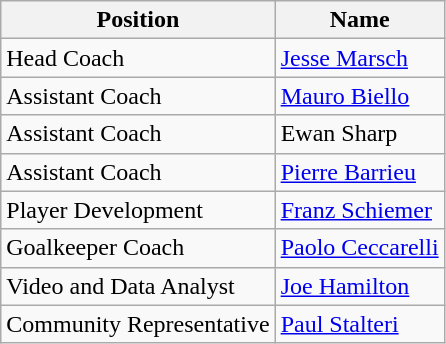<table class="wikitable">
<tr>
<th>Position</th>
<th>Name</th>
</tr>
<tr>
<td>Head Coach</td>
<td> <a href='#'>Jesse Marsch</a></td>
</tr>
<tr>
<td>Assistant Coach</td>
<td> <a href='#'>Mauro Biello</a></td>
</tr>
<tr>
<td>Assistant Coach</td>
<td> Ewan Sharp</td>
</tr>
<tr>
<td>Assistant Coach</td>
<td> <a href='#'>Pierre Barrieu</a></td>
</tr>
<tr>
<td>Player Development</td>
<td> <a href='#'>Franz Schiemer</a></td>
</tr>
<tr>
<td>Goalkeeper Coach</td>
<td> <a href='#'>Paolo Ceccarelli</a></td>
</tr>
<tr>
<td>Video and Data Analyst</td>
<td> <a href='#'>Joe Hamilton</a></td>
</tr>
<tr>
<td>Community Representative</td>
<td> <a href='#'>Paul Stalteri</a></td>
</tr>
</table>
